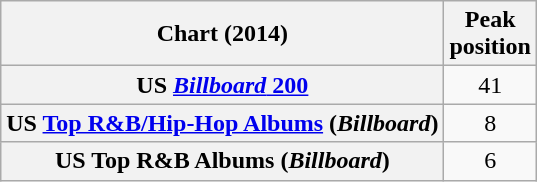<table class="wikitable plainrowheaders sortable" style="text-align:center">
<tr>
<th>Chart (2014)</th>
<th>Peak<br>position</th>
</tr>
<tr>
<th scope="row">US <a href='#'><em>Billboard</em> 200</a></th>
<td align=" center">41</td>
</tr>
<tr>
<th scope="row">US <a href='#'>Top R&B/Hip-Hop Albums</a> (<em>Billboard</em>)</th>
<td align=" center">8</td>
</tr>
<tr>
<th scope="row">US Top R&B Albums (<em>Billboard</em>)</th>
<td align=" center">6</td>
</tr>
</table>
